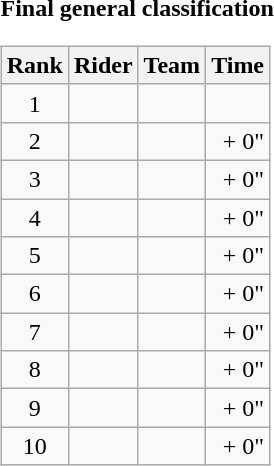<table>
<tr>
<td><strong>Final general classification</strong><br><table class="wikitable">
<tr>
<th scope="col">Rank</th>
<th scope="col">Rider</th>
<th scope="col">Team</th>
<th scope="col">Time</th>
</tr>
<tr>
<td style="text-align:center;">1</td>
<td></td>
<td></td>
<td style="text-align:right;"></td>
</tr>
<tr>
<td style="text-align:center;">2</td>
<td></td>
<td></td>
<td style="text-align:right;">+ 0"</td>
</tr>
<tr>
<td style="text-align:center;">3</td>
<td></td>
<td></td>
<td style="text-align:right;">+ 0"</td>
</tr>
<tr>
<td style="text-align:center;">4</td>
<td></td>
<td></td>
<td style="text-align:right;">+ 0"</td>
</tr>
<tr>
<td style="text-align:center;">5</td>
<td></td>
<td></td>
<td style="text-align:right;">+ 0"</td>
</tr>
<tr>
<td style="text-align:center;">6</td>
<td></td>
<td></td>
<td style="text-align:right;">+ 0"</td>
</tr>
<tr>
<td style="text-align:center;">7</td>
<td></td>
<td></td>
<td style="text-align:right;">+ 0"</td>
</tr>
<tr>
<td style="text-align:center;">8</td>
<td></td>
<td></td>
<td style="text-align:right;">+ 0"</td>
</tr>
<tr>
<td style="text-align:center;">9</td>
<td></td>
<td></td>
<td style="text-align:right;">+ 0"</td>
</tr>
<tr>
<td style="text-align:center;">10</td>
<td></td>
<td></td>
<td style="text-align:right;">+ 0"</td>
</tr>
</table>
</td>
</tr>
</table>
